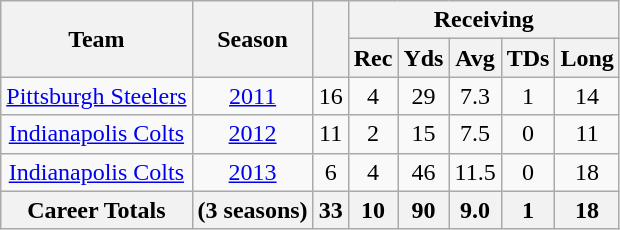<table class=wikitable style="text-align:center;">
<tr>
<th rowspan=2>Team</th>
<th rowspan=2>Season</th>
<th rowspan=2></th>
<th colspan=5>Receiving</th>
</tr>
<tr>
<th>Rec</th>
<th>Yds</th>
<th>Avg</th>
<th>TDs</th>
<th>Long</th>
</tr>
<tr>
<td><a href='#'>Pittsburgh Steelers</a></td>
<td><a href='#'>2011</a></td>
<td>16</td>
<td>4</td>
<td>29</td>
<td>7.3</td>
<td>1</td>
<td>14</td>
</tr>
<tr>
<td><a href='#'>Indianapolis Colts</a></td>
<td><a href='#'>2012</a></td>
<td>11</td>
<td>2</td>
<td>15</td>
<td>7.5</td>
<td>0</td>
<td>11</td>
</tr>
<tr>
<td><a href='#'>Indianapolis Colts</a></td>
<td><a href='#'>2013</a></td>
<td>6</td>
<td>4</td>
<td>46</td>
<td>11.5</td>
<td>0</td>
<td>18</td>
</tr>
<tr>
<th>Career Totals</th>
<th>(3 seasons)</th>
<th>33</th>
<th>10</th>
<th>90</th>
<th>9.0</th>
<th>1</th>
<th>18</th>
</tr>
</table>
